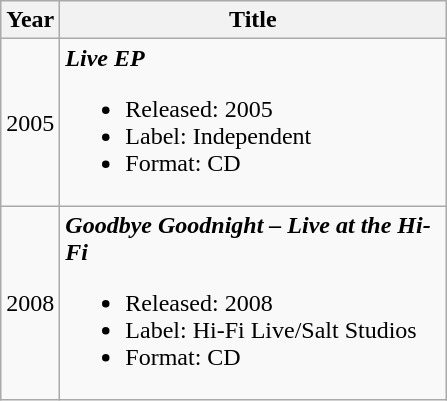<table class="wikitable">
<tr>
<th>Year</th>
<th style="width:250px;">Title</th>
</tr>
<tr>
<td>2005</td>
<td><strong><em>Live EP</em></strong><br><ul><li>Released: 2005</li><li>Label: Independent</li><li>Format: CD</li></ul></td>
</tr>
<tr>
<td>2008</td>
<td><strong><em>Goodbye Goodnight – Live at the Hi-Fi</em></strong><br><ul><li>Released: 2008</li><li>Label: Hi-Fi Live/Salt Studios</li><li>Format: CD</li></ul></td>
</tr>
</table>
